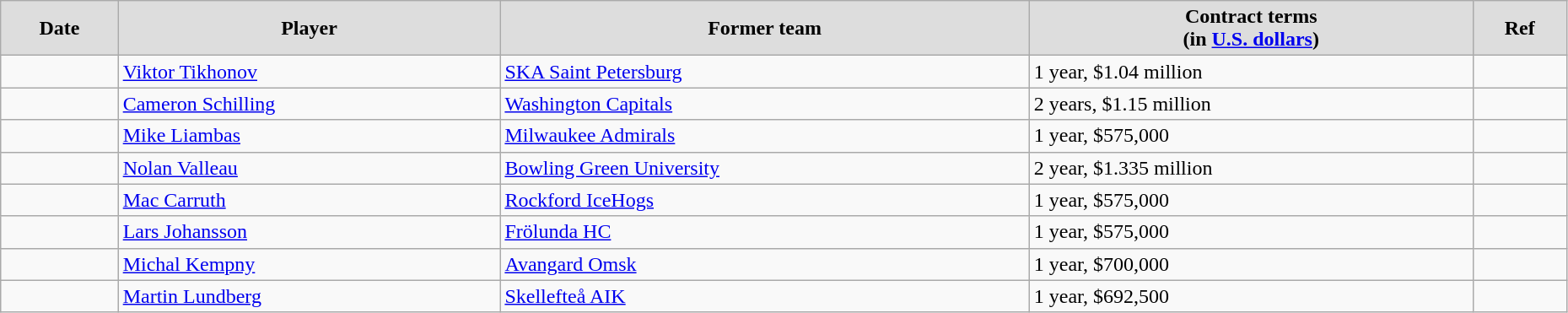<table class="wikitable" width=98%>
<tr align="center" bgcolor="#dddddd">
<td><strong>Date</strong></td>
<td><strong>Player</strong></td>
<td><strong>Former team</strong></td>
<td><strong>Contract terms</strong><br><strong>(in <a href='#'>U.S. dollars</a>)</strong></td>
<td><strong>Ref</strong></td>
</tr>
<tr>
<td></td>
<td><a href='#'>Viktor Tikhonov</a></td>
<td><a href='#'>SKA Saint Petersburg</a></td>
<td>1 year, $1.04 million</td>
<td></td>
</tr>
<tr>
<td></td>
<td><a href='#'>Cameron Schilling</a></td>
<td><a href='#'>Washington Capitals</a></td>
<td>2 years, $1.15 million</td>
<td></td>
</tr>
<tr>
<td></td>
<td><a href='#'>Mike Liambas</a></td>
<td><a href='#'>Milwaukee Admirals</a></td>
<td>1 year, $575,000</td>
<td></td>
</tr>
<tr>
<td></td>
<td><a href='#'>Nolan Valleau</a></td>
<td><a href='#'>Bowling Green University</a></td>
<td>2 year, $1.335 million</td>
<td></td>
</tr>
<tr>
<td></td>
<td><a href='#'>Mac Carruth</a></td>
<td><a href='#'>Rockford IceHogs</a></td>
<td>1 year, $575,000</td>
<td></td>
</tr>
<tr>
<td></td>
<td><a href='#'>Lars Johansson</a></td>
<td><a href='#'>Frölunda HC</a></td>
<td>1 year, $575,000</td>
<td></td>
</tr>
<tr>
<td></td>
<td><a href='#'>Michal Kempny</a></td>
<td><a href='#'>Avangard Omsk</a></td>
<td>1 year, $700,000</td>
<td></td>
</tr>
<tr>
<td></td>
<td><a href='#'>Martin Lundberg</a></td>
<td><a href='#'>Skellefteå AIK</a></td>
<td>1 year, $692,500</td>
<td></td>
</tr>
</table>
